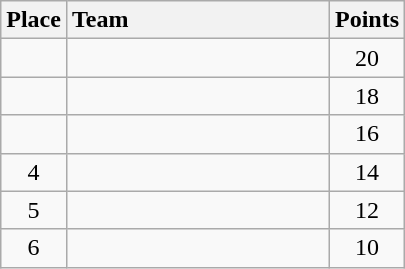<table class="wikitable" style="text-align:center; margin-bottom:0;">
<tr>
<th>Place</th>
<th style="width:10.5em; text-align:left;">Team</th>
<th>Points</th>
</tr>
<tr>
<td></td>
<td align=left></td>
<td>20</td>
</tr>
<tr>
<td></td>
<td align=left></td>
<td>18</td>
</tr>
<tr>
<td></td>
<td align=left></td>
<td>16</td>
</tr>
<tr>
<td>4</td>
<td align=left></td>
<td>14</td>
</tr>
<tr>
<td>5</td>
<td align=left></td>
<td>12</td>
</tr>
<tr>
<td>6</td>
<td align=left></td>
<td>10</td>
</tr>
</table>
